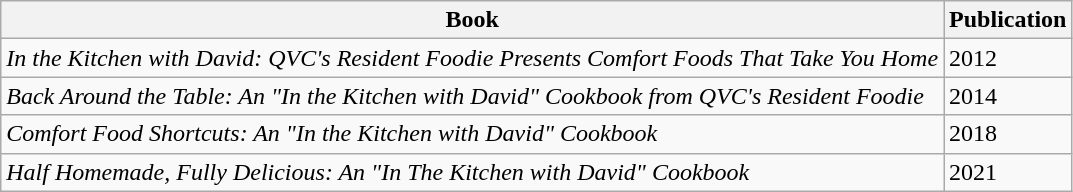<table class="wikitable sortable">
<tr>
<th>Book</th>
<th>Publication</th>
</tr>
<tr>
<td><em>In the Kitchen with David: QVC's Resident Foodie Presents Comfort Foods That Take You Home</em></td>
<td>2012</td>
</tr>
<tr>
<td><em>Back Around the Table: An "In the Kitchen with David" Cookbook from QVC's Resident Foodie</em></td>
<td>2014</td>
</tr>
<tr>
<td><em>Comfort Food Shortcuts: An "In the Kitchen with David" Cookbook</em></td>
<td>2018</td>
</tr>
<tr>
<td><em>Half Homemade, Fully Delicious: An "In The Kitchen with David" Cookbook</em></td>
<td>2021</td>
</tr>
</table>
